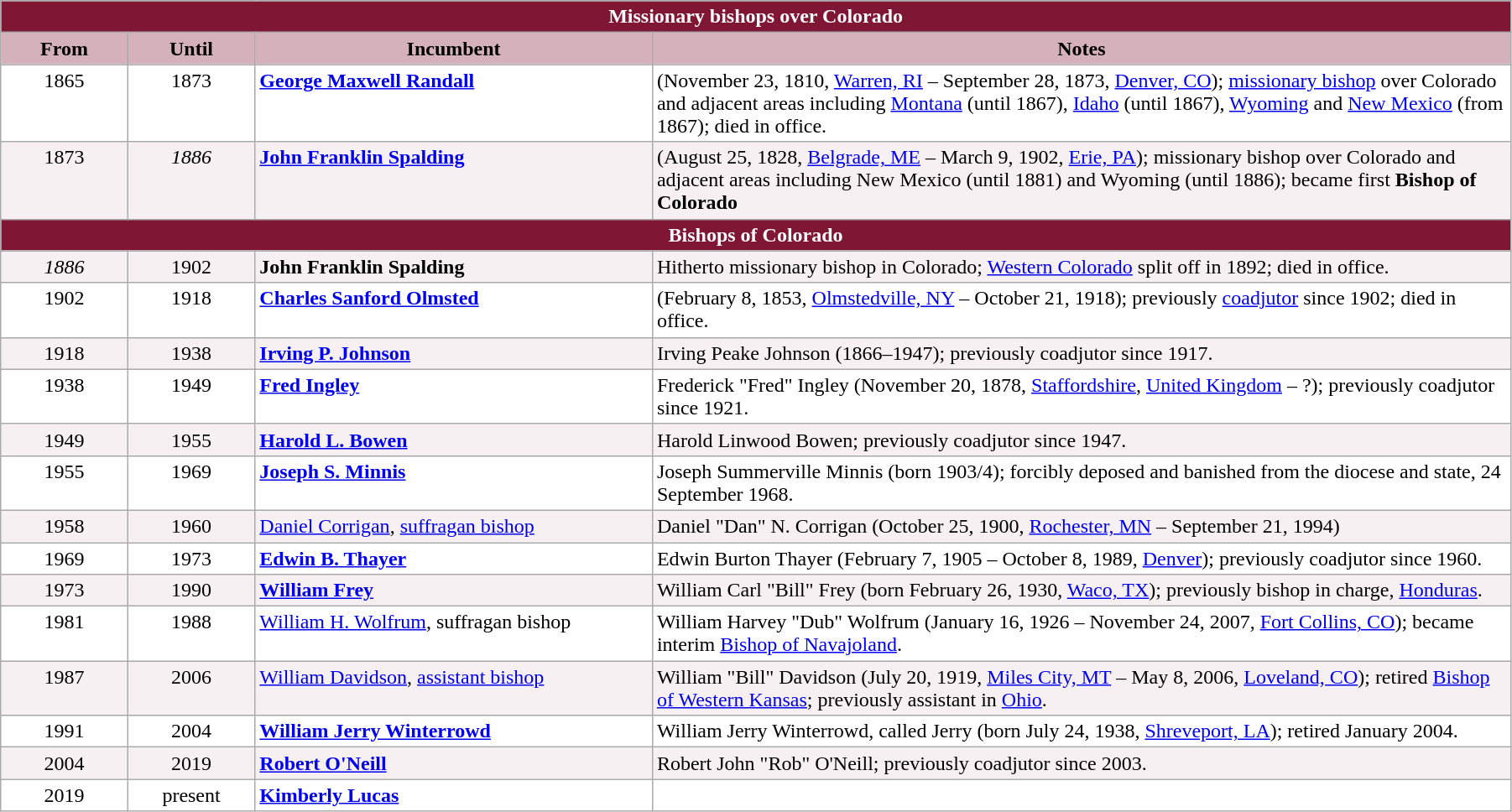<table style="width: 95%;" class="wikitable">
<tr>
<th style="background-color: #7F1734; color: white;" colspan="4">Missionary bishops over Colorado</th>
</tr>
<tr>
<th style="background-color: #D4B1BB; width: 8%;">From</th>
<th style="background-color: #D4B1BB; width: 8%;">Until</th>
<th style="background-color: #D4B1BB; width: 25%;">Incumbent</th>
<th style="background-color: #D4B1BB; width: 54%;">Notes</th>
</tr>
<tr style="background-color: white;" valign="top">
<td style="text-align: center;">1865</td>
<td style="text-align: center;">1873</td>
<td><strong><a href='#'>George Maxwell Randall</a></strong></td>
<td>(November 23, 1810, <a href='#'>Warren, RI</a> – September 28, 1873, <a href='#'>Denver, CO</a>); <a href='#'>missionary bishop</a> over Colorado and adjacent areas including <a href='#'>Montana</a> (until 1867), <a href='#'>Idaho</a> (until 1867), <a href='#'>Wyoming</a> and <a href='#'>New Mexico</a> (from 1867); died in office.</td>
</tr>
<tr style="background-color: #F7F0F2;" valign="top">
<td style="text-align: center;">1873</td>
<td style="text-align: center;"><em>1886</em></td>
<td><strong><a href='#'>John Franklin Spalding</a></strong></td>
<td>(August 25, 1828, <a href='#'>Belgrade, ME</a> – March 9, 1902, <a href='#'>Erie, PA</a>); missionary bishop over Colorado and adjacent areas including New Mexico (until 1881) and Wyoming (until 1886); became first <strong>Bishop of Colorado</strong></td>
</tr>
<tr>
<th style="background-color: #7F1734; color: white;" colspan="4">Bishops of Colorado</th>
</tr>
<tr style="background-color: #F7F0F2;" valign="top">
<td style="text-align: center;"><em>1886</em></td>
<td style="text-align: center;">1902</td>
<td><strong>John Franklin Spalding</strong></td>
<td>Hitherto missionary bishop in Colorado; <a href='#'>Western Colorado</a> split off in 1892; died in office.</td>
</tr>
<tr style="background-color: white;" valign="top">
<td style="text-align: center;">1902</td>
<td style="text-align: center;">1918</td>
<td><strong><a href='#'>Charles Sanford Olmsted</a></strong></td>
<td>(February 8, 1853, <a href='#'>Olmstedville, NY</a> – October 21, 1918); previously <a href='#'>coadjutor</a> since 1902; died in office.</td>
</tr>
<tr style="background-color: #F7F0F2;" valign="top">
<td style="text-align: center;">1918</td>
<td style="text-align: center;">1938</td>
<td><strong><a href='#'>Irving P. Johnson</a></strong></td>
<td>Irving Peake Johnson (1866–1947); previously coadjutor since 1917.</td>
</tr>
<tr style="background-color: white;" valign="top">
<td style="text-align: center;">1938</td>
<td style="text-align: center;">1949</td>
<td><strong><a href='#'>Fred Ingley</a></strong></td>
<td>Frederick "Fred" Ingley (November 20, 1878, <a href='#'>Staffordshire</a>, <a href='#'>United Kingdom</a> – ?); previously coadjutor since 1921.</td>
</tr>
<tr style="background-color: #F7F0F2;" valign="top">
<td style="text-align: center;">1949</td>
<td style="text-align: center;">1955</td>
<td><strong><a href='#'>Harold L. Bowen</a></strong></td>
<td>Harold Linwood Bowen; previously coadjutor since 1947.</td>
</tr>
<tr style="background-color: white;" valign="top">
<td style="text-align: center;">1955</td>
<td style="text-align: center;">1969</td>
<td><strong><a href='#'>Joseph S. Minnis</a></strong></td>
<td>Joseph Summerville Minnis (born 1903/4); forcibly deposed and banished from the diocese and state, 24 September 1968.</td>
</tr>
<tr style="background-color: #F7F0F2;" valign="top">
<td style="text-align: center;">1958</td>
<td style="text-align: center;">1960</td>
<td><a href='#'>Daniel Corrigan</a>, <a href='#'>suffragan bishop</a></td>
<td>Daniel "Dan" N. Corrigan (October 25, 1900, <a href='#'>Rochester, MN</a> – September 21, 1994)</td>
</tr>
<tr style="background-color: white;" valign="top">
<td style="text-align: center;">1969</td>
<td style="text-align: center;">1973</td>
<td><strong><a href='#'>Edwin B. Thayer</a></strong></td>
<td>Edwin Burton Thayer (February 7, 1905 – October 8, 1989, <a href='#'>Denver</a>); previously coadjutor since 1960.</td>
</tr>
<tr style="background-color: #F7F0F2;" valign="top">
<td style="text-align: center;">1973</td>
<td style="text-align: center;">1990</td>
<td><strong><a href='#'>William Frey</a></strong></td>
<td>William Carl "Bill" Frey (born February 26, 1930, <a href='#'>Waco, TX</a>); previously bishop in charge, <a href='#'>Honduras</a>.</td>
</tr>
<tr style="background-color: white;" valign="top">
<td style="text-align: center;">1981</td>
<td style="text-align: center;">1988</td>
<td><a href='#'>William H. Wolfrum</a>, suffragan bishop</td>
<td>William Harvey "Dub" Wolfrum (January 16, 1926 – November 24, 2007, <a href='#'>Fort Collins, CO</a>); became interim <a href='#'>Bishop of Navajoland</a>.</td>
</tr>
<tr style="background-color: #F7F0F2;" valign="top">
<td style="text-align: center;">1987</td>
<td style="text-align: center;">2006</td>
<td><a href='#'>William Davidson</a>, <a href='#'>assistant bishop</a></td>
<td>William "Bill" Davidson (July 20, 1919, <a href='#'>Miles City, MT</a> – May 8, 2006, <a href='#'>Loveland, CO</a>); retired <a href='#'>Bishop of Western Kansas</a>; previously assistant in <a href='#'>Ohio</a>.</td>
</tr>
<tr style="background-color: white;" valign="top">
<td style="text-align: center;">1991</td>
<td style="text-align: center;">2004</td>
<td><strong><a href='#'>William Jerry Winterrowd</a></strong></td>
<td>William Jerry Winterrowd, called Jerry (born July 24, 1938, <a href='#'>Shreveport, LA</a>); retired January 2004.</td>
</tr>
<tr style="background-color: #F7F0F2;" valign="top">
<td style="text-align: center;">2004</td>
<td style="text-align: center;">2019</td>
<td><strong><a href='#'>Robert O'Neill</a></strong></td>
<td>Robert John "Rob" O'Neill; previously coadjutor since 2003.</td>
</tr>
<tr style="background-color: white;" valign="top">
<td style="text-align: center;">2019</td>
<td style="text-align: center;">present</td>
<td><strong><a href='#'>Kimberly Lucas</a></strong></td>
<td></td>
</tr>
</table>
